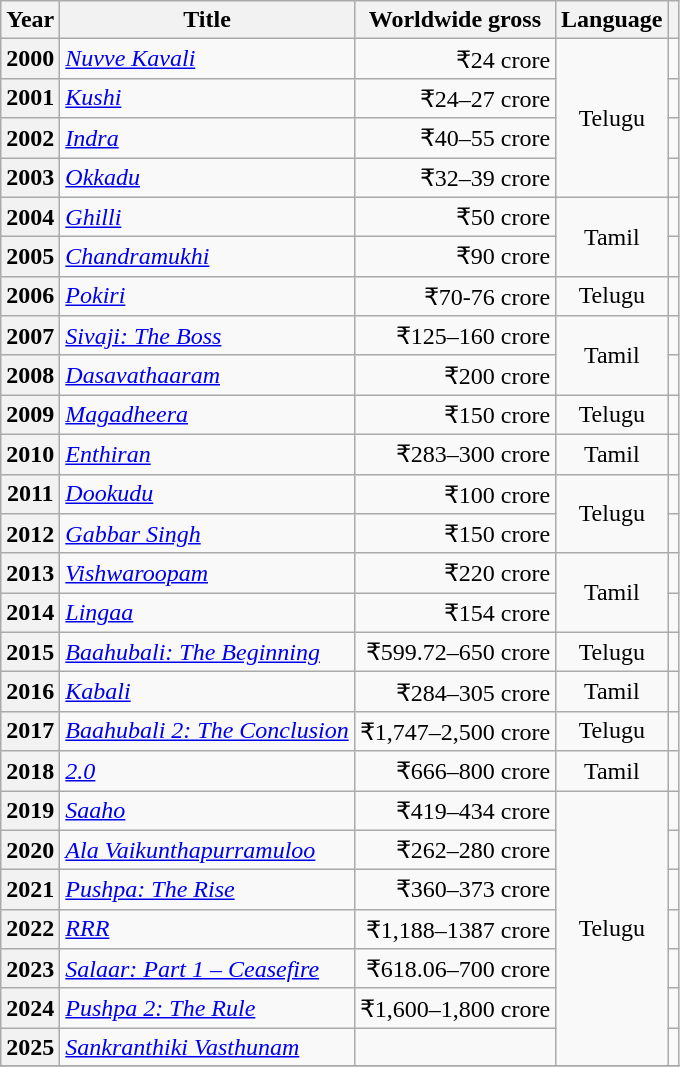<table class="wikitable plainrowheaders sortable">
<tr>
<th>Year</th>
<th>Title</th>
<th>Worldwide gross</th>
<th>Language</th>
<th class="unsortable"></th>
</tr>
<tr>
<th scope="row">2000</th>
<td><em><a href='#'>Nuvve Kavali</a></em></td>
<td align="right">₹24 crore</td>
<td rowspan="4" style="text-align:center;">Telugu</td>
<td align="center"></td>
</tr>
<tr>
<th scope="row">2001</th>
<td><a href='#'><em>Kushi</em></a></td>
<td align="right">₹24–27 crore</td>
<td align="center"></td>
</tr>
<tr>
<th scope="row">2002</th>
<td><a href='#'><em>Indra</em></a></td>
<td align="right">₹40–55 crore</td>
<td align="center"></td>
</tr>
<tr>
<th scope="row">2003</th>
<td><em><a href='#'>Okkadu</a></em></td>
<td align="right">₹32–39 crore</td>
<td align="center"></td>
</tr>
<tr>
<th scope="row">2004</th>
<td><em><a href='#'>Ghilli</a></em></td>
<td align="right">₹50 crore</td>
<td rowspan="2" style="text-align:center;">Tamil</td>
<td align="center"></td>
</tr>
<tr>
<th scope="row">2005</th>
<td><em><a href='#'>Chandramukhi</a></em></td>
<td align="right">₹90 crore</td>
<td align="center"></td>
</tr>
<tr>
<th scope="row">2006</th>
<td><em><a href='#'>Pokiri</a></em></td>
<td align="right">₹70-76 crore</td>
<td style="text-align:center;">Telugu</td>
<td align="center"></td>
</tr>
<tr>
<th scope="row">2007</th>
<td><em><a href='#'>Sivaji: The Boss</a></em></td>
<td align="right">₹125–160 crore</td>
<td rowspan="2" style="text-align:center;">Tamil</td>
<td align="center"></td>
</tr>
<tr>
<th scope="row">2008</th>
<td><em><a href='#'>Dasavathaaram</a></em></td>
<td align="right">₹200 crore</td>
<td align="center"></td>
</tr>
<tr>
<th scope="row">2009</th>
<td><em><a href='#'>Magadheera</a></em></td>
<td align="right">₹150 crore</td>
<td style="text-align:center;">Telugu</td>
<td align="center"></td>
</tr>
<tr>
<th scope="row">2010</th>
<td><em><a href='#'>Enthiran</a></em></td>
<td align="right">₹283–300 crore</td>
<td style="text-align:center;">Tamil</td>
<td align="center"></td>
</tr>
<tr>
<th scope="row">2011</th>
<td><em><a href='#'>Dookudu</a></em></td>
<td align="right">₹100 crore</td>
<td rowspan="2" style="text-align:center;">Telugu</td>
<td align="center"></td>
</tr>
<tr>
<th scope="row">2012</th>
<td><a href='#'><em>Gabbar Singh</em></a></td>
<td align="right">₹150 crore</td>
<td align="center"></td>
</tr>
<tr>
<th scope="row">2013</th>
<td><em><a href='#'>Vishwaroopam</a></em></td>
<td align="right">₹220 crore</td>
<td rowspan="2" style="text-align:center;">Tamil</td>
<td align="center"></td>
</tr>
<tr>
<th scope="row">2014</th>
<td><em><a href='#'>Lingaa</a></em></td>
<td align="right">₹154 crore</td>
<td align="center"></td>
</tr>
<tr>
<th scope="row">2015</th>
<td><em><a href='#'>Baahubali: The Beginning</a></em></td>
<td align="right">₹599.72–650 crore</td>
<td style="text-align:center;">Telugu</td>
<td align="center"></td>
</tr>
<tr>
<th scope="row">2016</th>
<td><em><a href='#'>Kabali</a></em></td>
<td align="right">₹284–305 crore</td>
<td style="text-align:center;">Tamil</td>
<td align="center"></td>
</tr>
<tr>
<th scope="row">2017</th>
<td><em><a href='#'>Baahubali 2: The Conclusion</a></em></td>
<td align="right">₹1,747–2,500 crore</td>
<td style="text-align:center;">Telugu</td>
<td align="center"></td>
</tr>
<tr>
<th scope="row">2018</th>
<td><a href='#'><em>2.0</em></a></td>
<td align="right">₹666–800 crore</td>
<td style="text-align:center;">Tamil</td>
<td align="center"></td>
</tr>
<tr>
<th scope="row">2019</th>
<td><em><a href='#'>Saaho</a></em></td>
<td align="right">₹419–434 crore</td>
<td rowspan="7" style="text-align:center;">Telugu</td>
<td align="center"></td>
</tr>
<tr>
<th scope="row">2020</th>
<td><em><a href='#'>Ala Vaikunthapurramuloo</a></em></td>
<td align="right">₹262–280 crore</td>
<td align="center"></td>
</tr>
<tr>
<th scope="row">2021</th>
<td><em><a href='#'>Pushpa: The Rise</a></em></td>
<td align="right">₹360–373 crore</td>
<td align="center"></td>
</tr>
<tr>
<th scope="row">2022</th>
<td><em><a href='#'>RRR</a></em></td>
<td align="right">₹1,188–1387 crore</td>
<td align="center"></td>
</tr>
<tr>
<th scope="row">2023</th>
<td><em><a href='#'>Salaar: Part 1 – Ceasefire</a></em></td>
<td align="right">₹618.06–700 crore</td>
<td align="center"></td>
</tr>
<tr>
<th scope="row">2024</th>
<td><em><a href='#'>Pushpa 2: The Rule</a></em></td>
<td align="right">₹1,600–1,800 crore</td>
<td align="center"></td>
</tr>
<tr>
<th scope="row">2025</th>
<td><em><a href='#'>Sankranthiki Vasthunam</a></em></td>
<td align="right"></td>
<td align="center"></td>
</tr>
<tr>
</tr>
</table>
